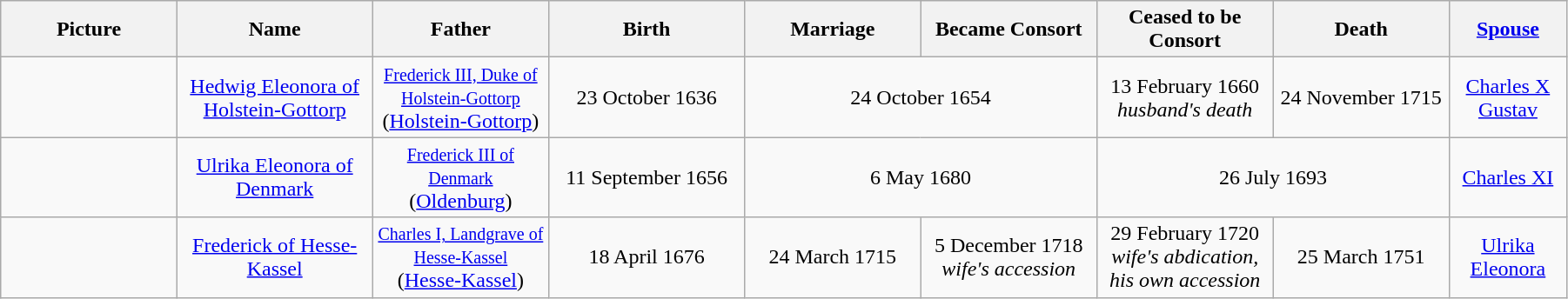<table style="width:95%;" class="wikitable">
<tr>
<th style="width:9%;">Picture</th>
<th style="width:10%;">Name</th>
<th style="width:9%;">Father</th>
<th style="width:10%;">Birth</th>
<th style="width:9%;">Marriage</th>
<th style="width:9%;">Became Consort</th>
<th style="width:9%;">Ceased to be Consort</th>
<th style="width:9%;">Death</th>
<th style="width:6%;"><a href='#'>Spouse</a></th>
</tr>
<tr>
<td style="text-align:center;"></td>
<td style="text-align:center;"><a href='#'>Hedwig Eleonora of Holstein-Gottorp</a><br></td>
<td style="text-align:center;"><small><a href='#'>Frederick III, Duke of Holstein-Gottorp</a></small><br>(<a href='#'>Holstein-Gottorp</a>)</td>
<td style="text-align:center;">23 October 1636</td>
<td style="text-align:center;" colspan="2">24 October 1654</td>
<td style="text-align:center;">13 February 1660 <br><em>husband's death</em></td>
<td style="text-align:center;">24 November 1715</td>
<td style="text-align:center;"><a href='#'>Charles X Gustav</a></td>
</tr>
<tr>
<td style="text-align:center;"></td>
<td style="text-align:center;"><a href='#'>Ulrika Eleonora of Denmark</a><br></td>
<td style="text-align:center;"><small><a href='#'>Frederick III of Denmark</a></small><br>(<a href='#'>Oldenburg</a>)</td>
<td style="text-align:center;">11 September 1656</td>
<td style="text-align:center;" colspan="2">6 May 1680</td>
<td style="text-align:center;" colspan="2">26 July 1693</td>
<td style="text-align:center;"><a href='#'>Charles XI</a></td>
</tr>
<tr>
<td style="text-align:center;"></td>
<td style="text-align:center;"><a href='#'>Frederick of Hesse-Kassel</a></td>
<td style="text-align:center;"><small><a href='#'>Charles I, Landgrave of Hesse-Kassel</a></small><br>(<a href='#'>Hesse-Kassel</a>)</td>
<td style="text-align:center;">18 April 1676</td>
<td style="text-align:center;">24 March 1715</td>
<td style="text-align:center;">5 December 1718 <br><em>wife's accession</em></td>
<td style="text-align:center;">29 February 1720<br><em>wife's abdication, his own accession</em></td>
<td style="text-align:center;">25 March 1751</td>
<td style="text-align:center;"><a href='#'>Ulrika Eleonora</a></td>
</tr>
</table>
